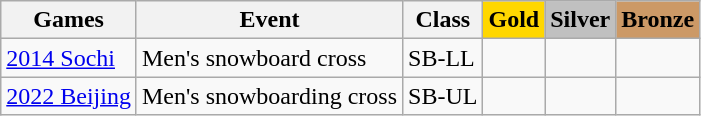<table class="wikitable sortable" border="1">
<tr align=center>
<th><strong>Games</strong></th>
<th>Event</th>
<th>Class</th>
<th style="background-color: gold"><strong>Gold</strong></th>
<th style="background-color: silver"><strong>Silver</strong></th>
<th style="background-color: #cc9966"><strong>Bronze</strong></th>
</tr>
<tr>
<td><a href='#'>2014 Sochi</a></td>
<td>Men's snowboard cross</td>
<td>SB-LL</td>
<td></td>
<td></td>
<td></td>
</tr>
<tr>
<td><a href='#'>2022 Beijing</a><br></td>
<td>Men's snowboarding cross</td>
<td>SB-UL</td>
<td></td>
<td></td>
<td></td>
</tr>
</table>
